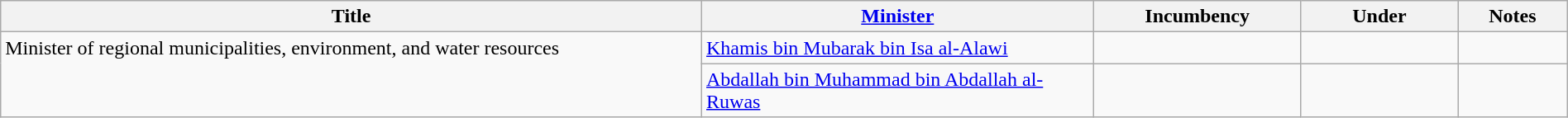<table class="wikitable" style="width:100%;">
<tr>
<th>Title</th>
<th style="width:25%;"><a href='#'>Minister</a></th>
<th style="width:160px;">Incumbency</th>
<th style="width:10%;">Under</th>
<th style="width:7%;">Notes</th>
</tr>
<tr>
<td rowspan="2" style="vertical-align:top;">Minister of regional municipalities, environment, and water resources</td>
<td><a href='#'>Khamis bin Mubarak bin Isa al-Alawi</a></td>
<td></td>
<td></td>
<td></td>
</tr>
<tr>
<td><a href='#'>Abdallah bin Muhammad bin Abdallah al-Ruwas</a></td>
<td></td>
<td></td>
<td></td>
</tr>
</table>
